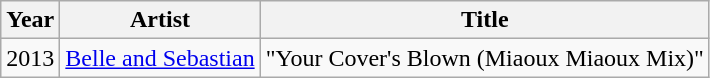<table class="wikitable sortable">
<tr>
<th>Year</th>
<th>Artist</th>
<th>Title</th>
</tr>
<tr>
<td>2013</td>
<td><a href='#'>Belle and Sebastian</a></td>
<td>"Your Cover's Blown (Miaoux Miaoux Mix)"</td>
</tr>
</table>
